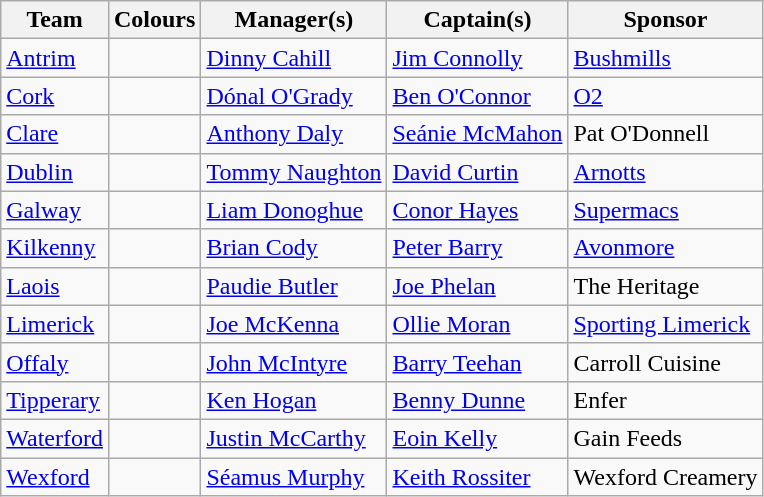<table class="wikitable">
<tr>
<th rowspan="2">Team</th>
<th rowspan="2">Colours</th>
<th rowspan="2">Manager(s)</th>
<th rowspan="2">Captain(s)</th>
<th rowspan="2">Sponsor</th>
</tr>
<tr>
</tr>
<tr>
<td><a href='#'>Antrim</a></td>
<td></td>
<td><a href='#'>Dinny Cahill</a></td>
<td><a href='#'>Jim Connolly</a></td>
<td><a href='#'>Bushmills</a></td>
</tr>
<tr>
<td><a href='#'>Cork</a></td>
<td></td>
<td><a href='#'>Dónal O'Grady</a></td>
<td><a href='#'>Ben O'Connor</a></td>
<td><a href='#'>O2</a></td>
</tr>
<tr>
<td><a href='#'>Clare</a></td>
<td></td>
<td><a href='#'>Anthony Daly</a></td>
<td><a href='#'>Seánie McMahon</a></td>
<td>Pat O'Donnell</td>
</tr>
<tr>
<td><a href='#'>Dublin</a></td>
<td></td>
<td><a href='#'>Tommy Naughton</a></td>
<td><a href='#'>David Curtin</a></td>
<td><a href='#'>Arnotts</a></td>
</tr>
<tr>
<td><a href='#'>Galway</a></td>
<td></td>
<td><a href='#'>Liam Donoghue</a></td>
<td><a href='#'>Conor Hayes</a></td>
<td><a href='#'>Supermacs</a></td>
</tr>
<tr>
<td><a href='#'>Kilkenny</a></td>
<td></td>
<td><a href='#'>Brian Cody</a></td>
<td><a href='#'>Peter Barry</a></td>
<td><a href='#'>Avonmore</a></td>
</tr>
<tr>
<td><a href='#'>Laois</a></td>
<td></td>
<td><a href='#'>Paudie Butler</a></td>
<td><a href='#'>Joe Phelan</a></td>
<td>The Heritage</td>
</tr>
<tr>
<td><a href='#'>Limerick</a></td>
<td></td>
<td><a href='#'>Joe McKenna</a></td>
<td><a href='#'>Ollie Moran</a></td>
<td><a href='#'>Sporting Limerick</a></td>
</tr>
<tr>
<td><a href='#'>Offaly</a></td>
<td></td>
<td><a href='#'>John McIntyre</a></td>
<td><a href='#'>Barry Teehan</a></td>
<td>Carroll Cuisine</td>
</tr>
<tr>
<td><a href='#'>Tipperary</a></td>
<td></td>
<td><a href='#'>Ken Hogan</a></td>
<td><a href='#'>Benny Dunne</a></td>
<td>Enfer</td>
</tr>
<tr>
<td><a href='#'>Waterford</a></td>
<td></td>
<td><a href='#'>Justin McCarthy</a></td>
<td><a href='#'>Eoin Kelly</a></td>
<td>Gain Feeds</td>
</tr>
<tr>
<td><a href='#'>Wexford</a></td>
<td></td>
<td><a href='#'>Séamus Murphy</a></td>
<td><a href='#'>Keith Rossiter</a></td>
<td>Wexford Creamery</td>
</tr>
</table>
